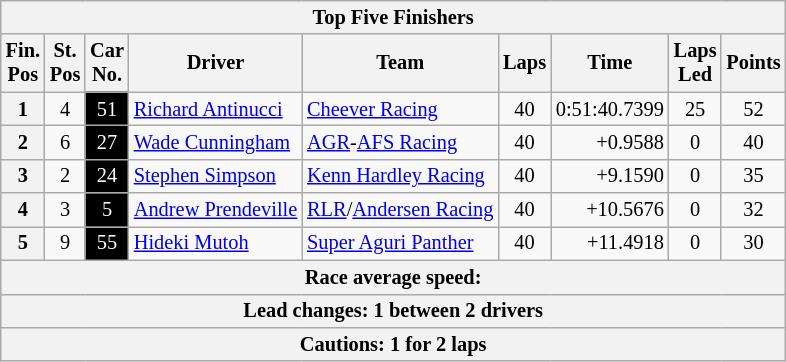<table class="wikitable" style="font-size:85%;">
<tr>
<th colspan=9>Top Five Finishers</th>
</tr>
<tr>
<th>Fin.<br>Pos</th>
<th>St.<br>Pos</th>
<th>Car<br>No.</th>
<th>Driver</th>
<th>Team</th>
<th>Laps</th>
<th>Time</th>
<th>Laps<br>Led</th>
<th>Points</th>
</tr>
<tr>
<th>1</th>
<td align=center>4</td>
<td style="background:#000000; color:white;" align=center>51</td>
<td> <a href='#'>Richard Antinucci</a></td>
<td><a href='#'>Cheever Racing</a></td>
<td align=center>40</td>
<td align=right>0:51:40.7399</td>
<td align=center>25</td>
<td align=center>52</td>
</tr>
<tr>
<th>2</th>
<td align=center>6</td>
<td style="background:#000000; color:white;" align=center>27</td>
<td> <a href='#'>Wade Cunningham</a></td>
<td><a href='#'>AGR</a>-<a href='#'>AFS Racing</a></td>
<td align=center>40</td>
<td align=right>+0.9588</td>
<td align=center>0</td>
<td align=center>40</td>
</tr>
<tr>
<th>3</th>
<td align=center>2</td>
<td style="background:#000000; color:white;" align=center>24</td>
<td> <a href='#'>Stephen Simpson</a></td>
<td><a href='#'>Kenn Hardley Racing</a></td>
<td align=center>40</td>
<td align=right>+9.1590</td>
<td align=center>0</td>
<td align=center>35</td>
</tr>
<tr>
<th>4</th>
<td align=center>3</td>
<td style="background:#000000; color:white;" align=center>5</td>
<td> <a href='#'>Andrew Prendeville</a></td>
<td><a href='#'>RLR</a>/<a href='#'>Andersen Racing</a></td>
<td align=center>40</td>
<td align=right>+10.5676</td>
<td align=center>0</td>
<td align=center>32</td>
</tr>
<tr>
<th>5</th>
<td align=center>9</td>
<td style="background:#000000; color:white;" align=center>55</td>
<td> <a href='#'>Hideki Mutoh</a></td>
<td><a href='#'>Super Aguri Panther</a></td>
<td align=center>40</td>
<td align=right>+11.4918</td>
<td align=center>0</td>
<td align=center>30</td>
</tr>
<tr>
<th colspan=9>Race average speed: </th>
</tr>
<tr>
<th colspan=9>Lead changes: 1 between 2 drivers</th>
</tr>
<tr>
<th colspan=9>Cautions: 1 for 2 laps</th>
</tr>
</table>
